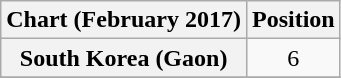<table class="wikitable plainrowheaders" style="text-align:center">
<tr>
<th scope="col">Chart (February 2017)</th>
<th scope="col">Position</th>
</tr>
<tr>
<th scope="row">South Korea (Gaon)</th>
<td>6</td>
</tr>
<tr>
</tr>
</table>
